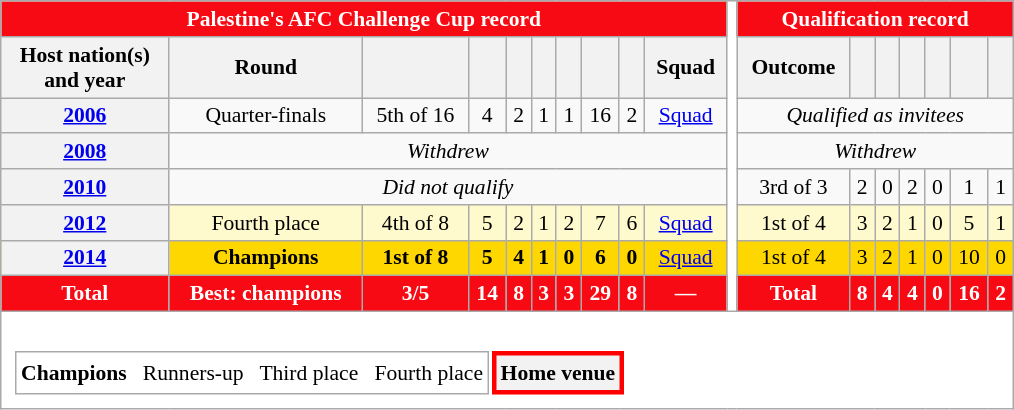<table class="wikitable" style="font-size:90%; text-align:center;">
<tr>
<th style="color:white; background:#F70A13;" colspan=10>Palestine's AFC Challenge Cup record</th>
<th rowspan="8" style="width:1%;background:white"></th>
<th style="color:white; background:#F70A13;" colspan=7>Qualification record</th>
</tr>
<tr>
<th scope="col">Host nation(s)<br>and year</th>
<th scope="col">Round</th>
<th scope="col"></th>
<th scope="col"></th>
<th scope="col"></th>
<th scope="col"></th>
<th scope="col"></th>
<th scope="col"></th>
<th scope="col"></th>
<th scope="col">Squad</th>
<th scope="col">Outcome</th>
<th scope="col"></th>
<th scope="col"></th>
<th scope="col"></th>
<th scope="col"></th>
<th scope="col"></th>
<th scope="col"></th>
</tr>
<tr>
<th scope="row"> <a href='#'>2006</a></th>
<td>Quarter-finals</td>
<td>5th of 16</td>
<td>4</td>
<td>2</td>
<td>1</td>
<td>1</td>
<td>16</td>
<td>2</td>
<td><a href='#'>Squad</a></td>
<td colspan="7"><em>Qualified as invitees</em></td>
</tr>
<tr>
<th scope="row"> <a href='#'>2008</a></th>
<td colspan="9"><em>Withdrew</em></td>
<td colspan="7"><em>Withdrew</em></td>
</tr>
<tr>
<th scope="row"> <a href='#'>2010</a></th>
<td colspan="9"><em>Did not qualify</em></td>
<td>3rd of 3</td>
<td>2</td>
<td>0</td>
<td>2</td>
<td>0</td>
<td>1</td>
<td>1</td>
</tr>
<tr bgcolor=LemonChiffon>
<th scope="row"> <a href='#'>2012</a></th>
<td>Fourth place</td>
<td>4th of 8</td>
<td>5</td>
<td>2</td>
<td>1</td>
<td>2</td>
<td>7</td>
<td>6</td>
<td><a href='#'>Squad</a></td>
<td>1st of 4</td>
<td>3</td>
<td>2</td>
<td>1</td>
<td>0</td>
<td>5</td>
<td>1</td>
</tr>
<tr bgcolor=gold>
<th scope="row"> <a href='#'>2014</a></th>
<td><strong>Champions</strong></td>
<td><strong>1st of 8</strong></td>
<td><strong>5</strong></td>
<td><strong>4</strong></td>
<td><strong>1</strong></td>
<td><strong>0</strong></td>
<td><strong>6</strong></td>
<td><strong>0</strong></td>
<td><a href='#'>Squad</a></td>
<td>1st of 4</td>
<td>3</td>
<td>2</td>
<td>1</td>
<td>0</td>
<td>10</td>
<td>0</td>
</tr>
<tr>
<th style="color:white; background:#F70A13;">Total</th>
<th style="color:white; background:#F70A13;">Best: champions</th>
<th style="color:white; background:#F70A13;">3/5</th>
<th style="color:white; background:#F70A13;">14</th>
<th style="color:white; background:#F70A13;">8</th>
<th style="color:white; background:#F70A13;">3</th>
<th style="color:white; background:#F70A13;">3</th>
<th style="color:white; background:#F70A13;">29</th>
<th style="color:white; background:#F70A13;">8</th>
<th style="color:white; background:#F70A13;">—</th>
<th style="color:white; background:#F70A13;">Total</th>
<th style="color:white; background:#F70A13;">8</th>
<th style="color:white; background:#F70A13;">4</th>
<th style="color:white; background:#F70A13;">4</th>
<th style="color:white; background:#F70A13;">0</th>
<th style="color:white; background:#F70A13;">16</th>
<th style="color:white; background:#F70A13;">2</th>
</tr>
<tr>
<td colspan="18" style="background:white;padding:.5em"><br><table>
<tr>
<td> <strong>Champions</strong>   Runners-up   Third place   Fourth place</td>
<th style="border: 3px solid red" scope="row">Home venue</th>
</tr>
</table>
</td>
</tr>
</table>
